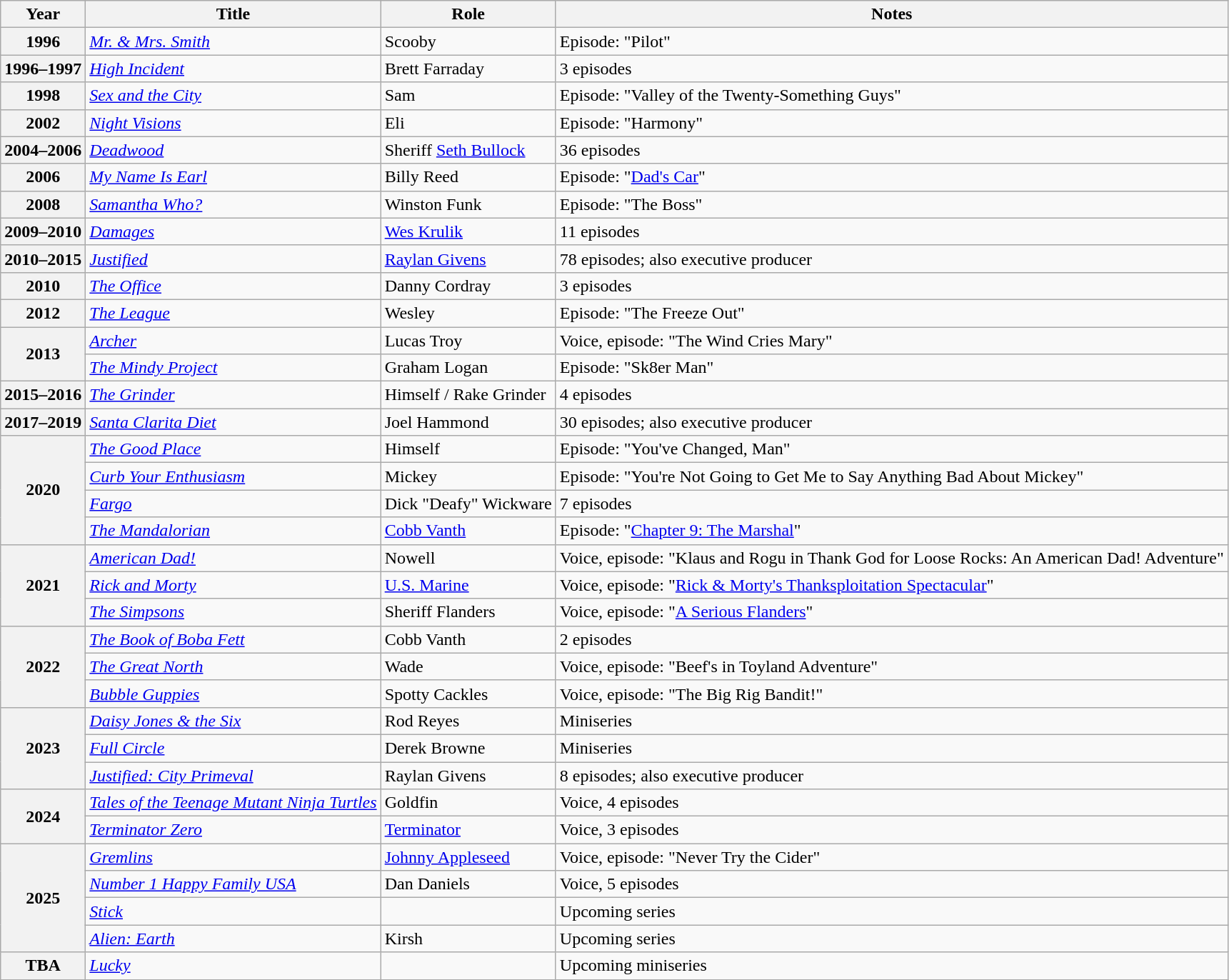<table class="wikitable plainrowheaders sortable" style="margin-right: 0;">
<tr>
<th scope="col">Year</th>
<th scope="col">Title</th>
<th scope="col">Role</th>
<th scope="col" class= unsortable>Notes</th>
</tr>
<tr>
<th scope="row">1996</th>
<td><em><a href='#'>Mr. & Mrs. Smith</a></em></td>
<td>Scooby</td>
<td>Episode: "Pilot"</td>
</tr>
<tr>
<th scope="row">1996–1997</th>
<td><em><a href='#'>High Incident</a></em></td>
<td>Brett Farraday</td>
<td>3 episodes</td>
</tr>
<tr>
<th scope="row">1998</th>
<td><em><a href='#'>Sex and the City</a></em></td>
<td>Sam</td>
<td>Episode: "Valley of the Twenty-Something Guys"</td>
</tr>
<tr>
<th scope="row">2002</th>
<td><em><a href='#'>Night Visions</a></em></td>
<td>Eli</td>
<td>Episode: "Harmony"</td>
</tr>
<tr>
<th scope="row">2004–2006</th>
<td><em><a href='#'>Deadwood</a></em></td>
<td>Sheriff <a href='#'>Seth Bullock</a></td>
<td>36 episodes</td>
</tr>
<tr>
<th scope="row">2006</th>
<td><em><a href='#'>My Name Is Earl</a></em></td>
<td>Billy Reed</td>
<td>Episode: "<a href='#'>Dad's Car</a>"</td>
</tr>
<tr>
<th scope="row">2008</th>
<td><em><a href='#'>Samantha Who?</a></em></td>
<td>Winston Funk</td>
<td>Episode: "The Boss"</td>
</tr>
<tr>
<th scope="row">2009–2010</th>
<td><em><a href='#'>Damages</a></em></td>
<td><a href='#'>Wes Krulik</a></td>
<td>11 episodes</td>
</tr>
<tr>
<th scope="row">2010–2015</th>
<td><em><a href='#'>Justified</a></em></td>
<td><a href='#'>Raylan Givens</a></td>
<td>78 episodes; also executive producer</td>
</tr>
<tr>
<th scope="row">2010</th>
<td><em><a href='#'>The Office</a></em></td>
<td>Danny Cordray</td>
<td>3 episodes</td>
</tr>
<tr>
<th scope="row">2012</th>
<td><em><a href='#'>The League</a></em></td>
<td>Wesley</td>
<td>Episode: "The Freeze Out"</td>
</tr>
<tr>
<th rowspan="2" scope="row">2013</th>
<td><em><a href='#'>Archer</a></em></td>
<td>Lucas Troy</td>
<td>Voice, episode: "The Wind Cries Mary"</td>
</tr>
<tr>
<td><em><a href='#'>The Mindy Project</a></em></td>
<td>Graham Logan</td>
<td>Episode: "Sk8er Man"</td>
</tr>
<tr>
<th scope="row">2015–2016</th>
<td><em><a href='#'>The Grinder</a></em></td>
<td>Himself / Rake Grinder</td>
<td>4 episodes</td>
</tr>
<tr>
<th scope="row">2017–2019</th>
<td><em><a href='#'>Santa Clarita Diet</a></em></td>
<td>Joel Hammond</td>
<td>30 episodes; also executive producer</td>
</tr>
<tr>
<th rowspan="4" scope="row">2020</th>
<td><em><a href='#'>The Good Place</a></em></td>
<td>Himself</td>
<td>Episode: "You've Changed, Man"</td>
</tr>
<tr>
<td><em><a href='#'>Curb Your Enthusiasm</a></em></td>
<td>Mickey</td>
<td>Episode: "You're Not Going to Get Me to Say Anything Bad About Mickey"</td>
</tr>
<tr>
<td><em><a href='#'>Fargo</a></em></td>
<td>Dick "Deafy" Wickware</td>
<td>7 episodes</td>
</tr>
<tr>
<td><em><a href='#'>The Mandalorian</a></em></td>
<td><a href='#'>Cobb Vanth</a></td>
<td>Episode: "<a href='#'>Chapter 9: The Marshal</a>"</td>
</tr>
<tr>
<th rowspan="3" scope="row">2021</th>
<td><em><a href='#'>American Dad!</a></em></td>
<td>Nowell</td>
<td>Voice, episode: "Klaus and Rogu in Thank God for Loose Rocks: An American Dad! Adventure"</td>
</tr>
<tr>
<td><em><a href='#'>Rick and Morty</a></em></td>
<td><a href='#'>U.S. Marine</a></td>
<td>Voice, episode: "<a href='#'>Rick & Morty's Thanksploitation Spectacular</a>"</td>
</tr>
<tr>
<td><em><a href='#'>The Simpsons</a></em></td>
<td>Sheriff Flanders</td>
<td>Voice, episode: "<a href='#'>A Serious Flanders</a>"</td>
</tr>
<tr>
<th rowspan="3" scope="row">2022</th>
<td><em><a href='#'>The Book of Boba Fett</a></em></td>
<td>Cobb Vanth</td>
<td>2 episodes</td>
</tr>
<tr>
<td><em><a href='#'>The Great North</a></em></td>
<td>Wade</td>
<td>Voice, episode: "Beef's in Toyland Adventure"</td>
</tr>
<tr>
<td><em><a href='#'>Bubble Guppies</a></em></td>
<td>Spotty Cackles</td>
<td>Voice, episode: "The Big Rig Bandit!"</td>
</tr>
<tr>
<th rowspan="3" scope="row">2023</th>
<td><em><a href='#'>Daisy Jones & the Six</a></em></td>
<td>Rod Reyes</td>
<td>Miniseries</td>
</tr>
<tr>
<td><em><a href='#'>Full Circle</a></em></td>
<td>Derek Browne</td>
<td>Miniseries</td>
</tr>
<tr>
<td><em><a href='#'>Justified: City Primeval</a></em></td>
<td>Raylan Givens</td>
<td>8 episodes; also executive producer</td>
</tr>
<tr>
<th rowspan="2" scope="row">2024</th>
<td><em><a href='#'>Tales of the Teenage Mutant Ninja Turtles</a></em></td>
<td>Goldfin</td>
<td>Voice, 4 episodes</td>
</tr>
<tr>
<td><em><a href='#'>Terminator Zero</a></em></td>
<td><a href='#'>Terminator</a></td>
<td>Voice, 3 episodes</td>
</tr>
<tr>
<th rowspan="4" scope="row">2025</th>
<td><em><a href='#'>Gremlins</a></em></td>
<td><a href='#'>Johnny Appleseed</a></td>
<td>Voice, episode: "Never Try the Cider"</td>
</tr>
<tr>
<td><em><a href='#'>Number 1 Happy Family USA</a></em></td>
<td>Dan Daniels</td>
<td>Voice, 5 episodes</td>
</tr>
<tr>
<td><em><a href='#'>Stick</a></em></td>
<td></td>
<td>Upcoming series</td>
</tr>
<tr>
<td><em><a href='#'>Alien: Earth</a></em></td>
<td>Kirsh</td>
<td>Upcoming series</td>
</tr>
<tr>
<th scope="row">TBA</th>
<td><em><a href='#'>Lucky</a></em></td>
<td></td>
<td>Upcoming miniseries</td>
</tr>
</table>
